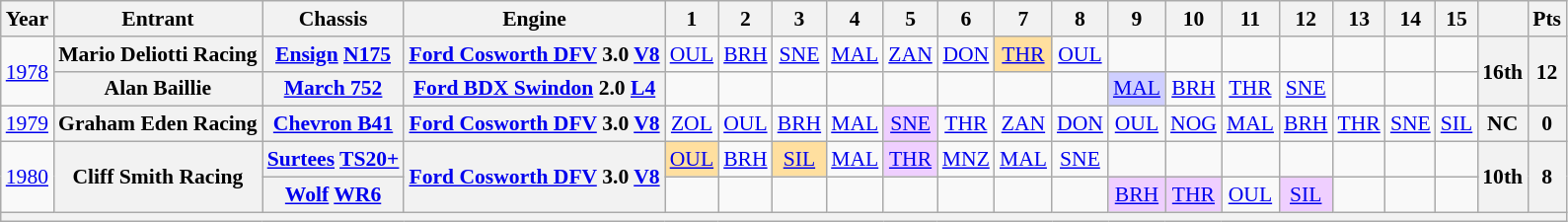<table class="wikitable" style="text-align:center; font-size:90%">
<tr>
<th>Year</th>
<th>Entrant</th>
<th>Chassis</th>
<th>Engine</th>
<th>1</th>
<th>2</th>
<th>3</th>
<th>4</th>
<th>5</th>
<th>6</th>
<th>7</th>
<th>8</th>
<th>9</th>
<th>10</th>
<th>11</th>
<th>12</th>
<th>13</th>
<th>14</th>
<th>15</th>
<th></th>
<th>Pts</th>
</tr>
<tr>
<td rowspan=2><a href='#'>1978</a></td>
<th>Mario Deliotti Racing</th>
<th><a href='#'>Ensign</a> <a href='#'>N175</a></th>
<th><a href='#'>Ford Cosworth DFV</a> 3.0 <a href='#'>V8</a></th>
<td><a href='#'>OUL</a></td>
<td><a href='#'>BRH</a></td>
<td><a href='#'>SNE</a></td>
<td><a href='#'>MAL</a></td>
<td><a href='#'>ZAN</a></td>
<td><a href='#'>DON</a></td>
<td style="background:#ffdf9f;"><a href='#'>THR</a><br></td>
<td><a href='#'>OUL</a></td>
<td></td>
<td></td>
<td></td>
<td></td>
<td></td>
<td></td>
<td></td>
<th rowspan=2>16th</th>
<th rowspan=2>12</th>
</tr>
<tr>
<th>Alan Baillie</th>
<th><a href='#'>March 752</a></th>
<th><a href='#'>Ford BDX Swindon</a> 2.0 <a href='#'>L4</a></th>
<td></td>
<td></td>
<td></td>
<td></td>
<td></td>
<td></td>
<td></td>
<td></td>
<td style="background:#CFCFFF;"><a href='#'>MAL</a><br></td>
<td><a href='#'>BRH</a></td>
<td><a href='#'>THR</a></td>
<td><a href='#'>SNE</a></td>
<td></td>
<td></td>
<td></td>
</tr>
<tr>
<td><a href='#'>1979</a></td>
<th>Graham Eden Racing</th>
<th><a href='#'>Chevron B41</a></th>
<th><a href='#'>Ford Cosworth DFV</a> 3.0 <a href='#'>V8</a></th>
<td><a href='#'>ZOL</a></td>
<td><a href='#'>OUL</a></td>
<td><a href='#'>BRH</a></td>
<td><a href='#'>MAL</a></td>
<td style="background:#EFCFFF;"><a href='#'>SNE</a><br></td>
<td><a href='#'>THR</a></td>
<td><a href='#'>ZAN</a></td>
<td><a href='#'>DON</a></td>
<td><a href='#'>OUL</a></td>
<td><a href='#'>NOG</a></td>
<td><a href='#'>MAL</a></td>
<td><a href='#'>BRH</a></td>
<td><a href='#'>THR</a></td>
<td><a href='#'>SNE</a></td>
<td><a href='#'>SIL</a></td>
<th>NC</th>
<th>0</th>
</tr>
<tr>
<td rowspan=2><a href='#'>1980</a></td>
<th rowspan=2>Cliff Smith Racing</th>
<th><a href='#'>Surtees</a> <a href='#'>TS20+</a></th>
<th rowspan=2><a href='#'>Ford Cosworth DFV</a> 3.0 <a href='#'>V8</a></th>
<td style="background:#ffdf9f;"><a href='#'>OUL</a><br></td>
<td><a href='#'>BRH</a></td>
<td style="background:#ffdf9f;"><a href='#'>SIL</a><br></td>
<td><a href='#'>MAL</a></td>
<td style="background:#EFCFFF;"><a href='#'>THR</a><br></td>
<td><a href='#'>MNZ</a></td>
<td><a href='#'>MAL</a></td>
<td><a href='#'>SNE</a></td>
<td></td>
<td></td>
<td></td>
<td></td>
<td></td>
<td></td>
<td></td>
<th rowspan=2>10th</th>
<th rowspan=2>8</th>
</tr>
<tr>
<th><a href='#'>Wolf</a> <a href='#'>WR6</a></th>
<td></td>
<td></td>
<td></td>
<td></td>
<td></td>
<td></td>
<td></td>
<td></td>
<td style="background:#EFCFFF;"><a href='#'>BRH</a><br></td>
<td style="background:#EFCFFF;"><a href='#'>THR</a><br></td>
<td><a href='#'>OUL</a></td>
<td style="background:#EFCFFF;"><a href='#'>SIL</a><br></td>
<td></td>
<td></td>
<td></td>
</tr>
<tr>
<th colspan="21"></th>
</tr>
</table>
